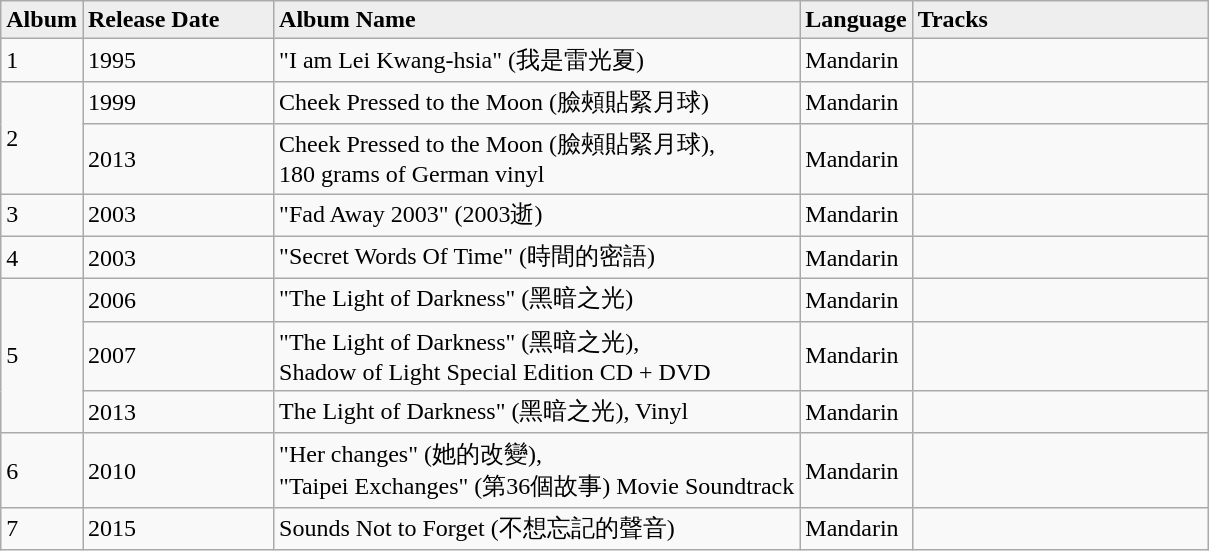<table class="wikitable">
<tr bgcolor="#EEEEEE" style="font-weight:bold;">
<td width="35px">Album</td>
<td width="120px">Release Date</td>
<td>Album Name</td>
<td width="50px">Language</td>
<td width="190px">Tracks</td>
</tr>
<tr>
<td rowspan=1>1</td>
<td>1995</td>
<td>"I am Lei Kwang-hsia" (我是雷光夏)</td>
<td>Mandarin</td>
<td align="left" style="font-size: 85%;"><br></td>
</tr>
<tr>
<td rowspan=2>2</td>
<td>1999</td>
<td>Cheek Pressed to the Moon (臉頰貼緊月球)</td>
<td>Mandarin</td>
<td align="left" style="font-size: 85%;"><br></td>
</tr>
<tr>
<td>2013</td>
<td>Cheek Pressed to the Moon (臉頰貼緊月球),<br>180 grams of German vinyl</td>
<td>Mandarin</td>
<td align="left" style="font-size: 85%;"><br></td>
</tr>
<tr>
<td rowspan=1>3</td>
<td>2003</td>
<td>"Fad Away 2003" (2003逝)</td>
<td>Mandarin</td>
<td align="left" style="font-size: 85%;"><br></td>
</tr>
<tr>
<td rowspan=1>4</td>
<td>2003</td>
<td>"Secret Words Of Time" (時間的密語)</td>
<td>Mandarin</td>
<td align="left" style="font-size: 85%;"><br></td>
</tr>
<tr>
<td rowspan=3>5</td>
<td>2006</td>
<td>"The Light of Darkness" (黑暗之光)</td>
<td>Mandarin</td>
<td align="left" style="font-size: 85%;"><br></td>
</tr>
<tr>
<td>2007</td>
<td>"The Light of Darkness" (黑暗之光),<br>Shadow of Light Special Edition CD + DVD</td>
<td>Mandarin</td>
<td align="left" style="font-size: 85%;"><br></td>
</tr>
<tr>
<td>2013</td>
<td>The Light of Darkness" (黑暗之光), Vinyl</td>
<td>Mandarin</td>
<td align="left" style="font-size: 85%;"><br></td>
</tr>
<tr>
<td rowspan=1>6</td>
<td>2010</td>
<td>"Her changes" (她的改變),<br>"Taipei Exchanges" (第36個故事) Movie Soundtrack</td>
<td>Mandarin</td>
<td align="left" style="font-size: 85%;"><br></td>
</tr>
<tr>
<td rowspan=1>7</td>
<td>2015</td>
<td>Sounds Not to Forget (不想忘記的聲音)</td>
<td>Mandarin</td>
<td align="left" style="font-size: 85%;"><br></td>
</tr>
</table>
